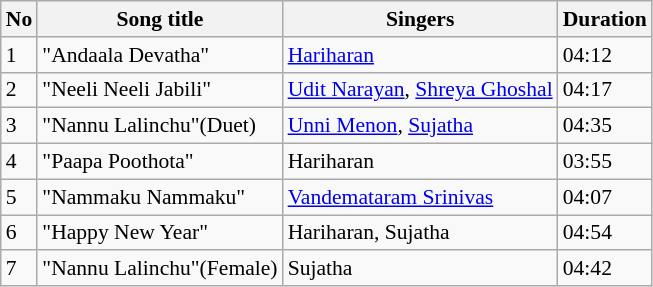<table class="wikitable" style="font-size:90%;">
<tr>
<th>No</th>
<th>Song title</th>
<th>Singers</th>
<th>Duration</th>
</tr>
<tr>
<td>1</td>
<td>"Andaala Devatha"</td>
<td><a href='#'>Hariharan</a></td>
<td>04:12</td>
</tr>
<tr>
<td>2</td>
<td>"Neeli Neeli Jabili"</td>
<td><a href='#'>Udit Narayan</a>, <a href='#'>Shreya Ghoshal</a></td>
<td>04:17</td>
</tr>
<tr>
<td>3</td>
<td>"Nannu Lalinchu"(Duet)</td>
<td><a href='#'>Unni Menon</a>, <a href='#'>Sujatha</a></td>
<td>04:35</td>
</tr>
<tr>
<td>4</td>
<td>"Paapa Poothota"</td>
<td>Hariharan</td>
<td>03:55</td>
</tr>
<tr>
<td>5</td>
<td>"Nammaku Nammaku"</td>
<td><a href='#'>Vandemataram Srinivas</a></td>
<td>04:07</td>
</tr>
<tr>
<td>6</td>
<td>"Happy New Year"</td>
<td>Hariharan, Sujatha</td>
<td>04:54</td>
</tr>
<tr>
<td>7</td>
<td>"Nannu Lalinchu"(Female)</td>
<td>Sujatha</td>
<td>04:42</td>
</tr>
</table>
